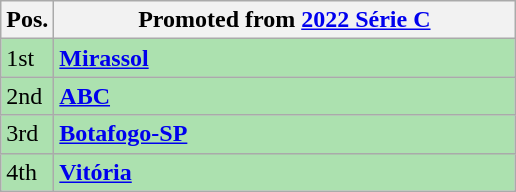<table class="wikitable">
<tr>
<th align="center">Pos.</th>
<th width="300">Promoted from <a href='#'>2022 Série C</a></th>
</tr>
<tr style="background: #ACE1AF;">
<td>1st</td>
<td><strong><a href='#'>Mirassol</a></strong></td>
</tr>
<tr style="background: #ACE1AF;">
<td>2nd</td>
<td><strong><a href='#'>ABC</a></strong></td>
</tr>
<tr style="background: #ACE1AF;">
<td>3rd</td>
<td><strong><a href='#'>Botafogo-SP</a></strong></td>
</tr>
<tr style="background: #ACE1AF;">
<td>4th</td>
<td><strong><a href='#'>Vitória</a></strong></td>
</tr>
</table>
